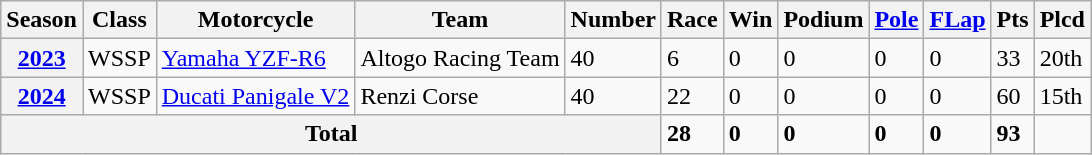<table class="wikitable">
<tr>
<th>Season</th>
<th>Class</th>
<th>Motorcycle</th>
<th>Team</th>
<th>Number</th>
<th>Race</th>
<th>Win</th>
<th>Podium</th>
<th><a href='#'>Pole</a></th>
<th><a href='#'>FLap</a></th>
<th>Pts</th>
<th>Plcd</th>
</tr>
<tr>
<th><a href='#'>2023</a></th>
<td>WSSP</td>
<td><a href='#'>Yamaha YZF-R6</a></td>
<td>Altogo Racing Team</td>
<td>40</td>
<td>6</td>
<td>0</td>
<td>0</td>
<td>0</td>
<td>0</td>
<td>33</td>
<td>20th</td>
</tr>
<tr>
<th><a href='#'>2024</a></th>
<td>WSSP</td>
<td><a href='#'>Ducati Panigale V2</a></td>
<td>Renzi Corse</td>
<td>40</td>
<td>22</td>
<td>0</td>
<td>0</td>
<td>0</td>
<td>0</td>
<td>60</td>
<td>15th</td>
</tr>
<tr>
<th colspan=5>Total</th>
<td><strong>28</strong></td>
<td><strong>0</strong></td>
<td><strong>0</strong></td>
<td><strong>0</strong></td>
<td><strong>0</strong></td>
<td><strong>93</strong></td>
<td></td>
</tr>
</table>
